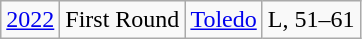<table class="wikitable">
<tr align="center">
<td><a href='#'>2022</a></td>
<td>First Round</td>
<td><a href='#'>Toledo</a></td>
<td>L, 51–61</td>
</tr>
</table>
